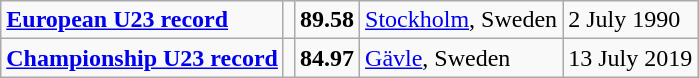<table class="wikitable">
<tr>
<td><strong><a href='#'>European U23 record</a></strong></td>
<td></td>
<td><strong>89.58</strong></td>
<td><a href='#'>Stockholm</a>, Sweden</td>
<td>2 July 1990</td>
</tr>
<tr>
<td><strong><a href='#'>Championship U23 record</a></strong></td>
<td></td>
<td><strong>84.97</strong></td>
<td><a href='#'>Gävle</a>, Sweden</td>
<td>13 July 2019</td>
</tr>
</table>
